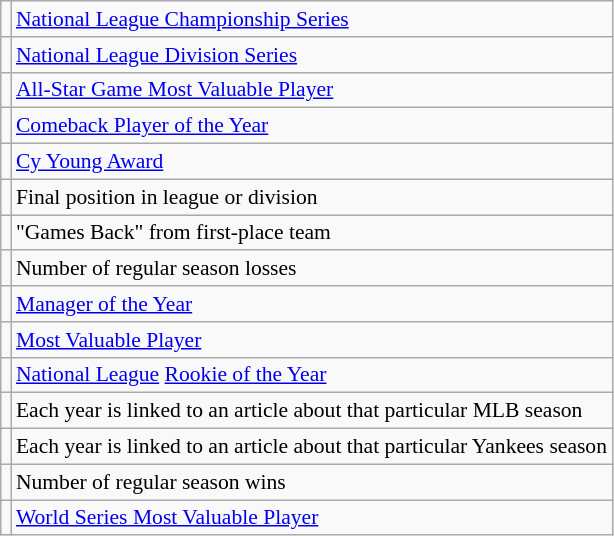<table class="wikitable" style="font-size:90%">
<tr>
<td></td>
<td><a href='#'>National League Championship Series</a></td>
</tr>
<tr>
<td></td>
<td><a href='#'>National League Division Series</a></td>
</tr>
<tr>
<td></td>
<td><a href='#'>All-Star Game Most Valuable Player</a></td>
</tr>
<tr>
<td></td>
<td><a href='#'>Comeback Player of the Year</a></td>
</tr>
<tr>
<td></td>
<td><a href='#'>Cy Young Award</a></td>
</tr>
<tr>
<td></td>
<td>Final position in league or division</td>
</tr>
<tr>
<td></td>
<td>"Games Back" from first-place team</td>
</tr>
<tr>
<td></td>
<td>Number of regular season losses</td>
</tr>
<tr>
<td></td>
<td><a href='#'>Manager of the Year</a></td>
</tr>
<tr>
<td></td>
<td><a href='#'>Most Valuable Player</a></td>
</tr>
<tr>
<td></td>
<td><a href='#'>National League</a> <a href='#'>Rookie of the Year</a></td>
</tr>
<tr>
<td></td>
<td>Each year is linked to an article about that particular MLB season</td>
</tr>
<tr>
<td></td>
<td>Each year is linked to an article about that particular Yankees season</td>
</tr>
<tr>
<td></td>
<td>Number of regular season wins</td>
</tr>
<tr>
<td></td>
<td><a href='#'>World Series Most Valuable Player</a></td>
</tr>
</table>
